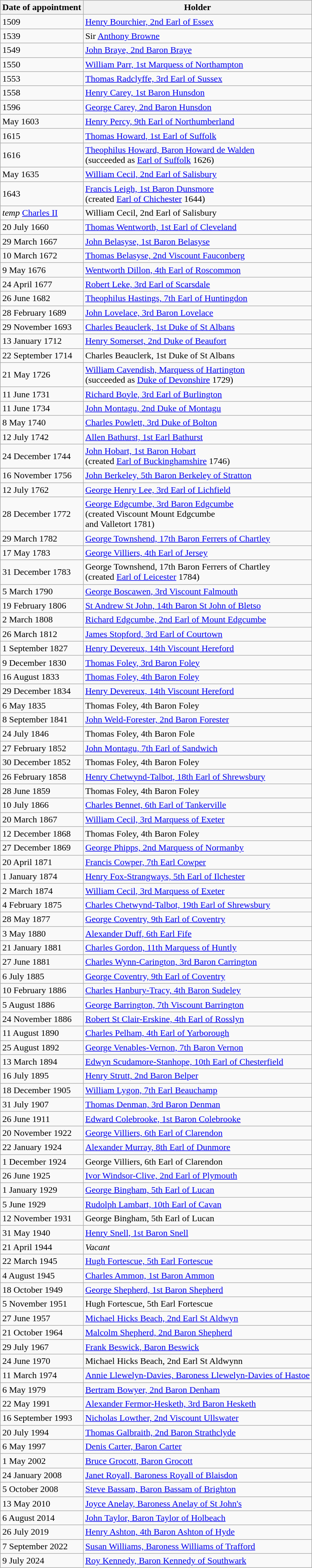<table class="wikitable" style="text-align:left">
<tr>
<th>Date of appointment</th>
<th>Holder</th>
</tr>
<tr>
<td>1509</td>
<td><a href='#'>Henry Bourchier, 2nd Earl of Essex</a></td>
</tr>
<tr>
<td>1539</td>
<td>Sir <a href='#'>Anthony Browne</a></td>
</tr>
<tr>
<td>1549</td>
<td><a href='#'>John Braye, 2nd Baron Braye</a></td>
</tr>
<tr>
<td>1550</td>
<td><a href='#'>William Parr, 1st Marquess of Northampton</a></td>
</tr>
<tr>
<td>1553</td>
<td><a href='#'>Thomas Radclyffe, 3rd Earl of Sussex</a></td>
</tr>
<tr>
<td>1558</td>
<td><a href='#'>Henry Carey, 1st Baron Hunsdon</a></td>
</tr>
<tr>
<td>1596</td>
<td><a href='#'>George Carey, 2nd Baron Hunsdon</a></td>
</tr>
<tr>
<td>May 1603</td>
<td><a href='#'>Henry Percy, 9th Earl of Northumberland</a></td>
</tr>
<tr>
<td>1615</td>
<td><a href='#'>Thomas Howard, 1st Earl of Suffolk</a></td>
</tr>
<tr>
<td>1616</td>
<td><a href='#'>Theophilus Howard, Baron Howard de Walden</a> <br> (succeeded as <a href='#'>Earl of Suffolk</a> 1626)</td>
</tr>
<tr>
<td>May 1635</td>
<td><a href='#'>William Cecil, 2nd Earl of Salisbury</a></td>
</tr>
<tr>
<td>1643</td>
<td><a href='#'>Francis Leigh, 1st Baron Dunsmore</a> <br> (created <a href='#'>Earl of Chichester</a> 1644)</td>
</tr>
<tr>
<td><em>temp</em> <a href='#'>Charles II</a></td>
<td>William Cecil, 2nd Earl of Salisbury</td>
</tr>
<tr>
<td>20 July 1660</td>
<td><a href='#'>Thomas Wentworth, 1st Earl of Cleveland</a></td>
</tr>
<tr>
<td>29 March 1667</td>
<td><a href='#'>John Belasyse, 1st Baron Belasyse</a></td>
</tr>
<tr>
<td>10 March 1672</td>
<td><a href='#'>Thomas Belasyse, 2nd Viscount Fauconberg</a></td>
</tr>
<tr>
<td>9 May 1676</td>
<td><a href='#'>Wentworth Dillon, 4th Earl of Roscommon</a></td>
</tr>
<tr>
<td>24 April 1677</td>
<td><a href='#'>Robert Leke, 3rd Earl of Scarsdale</a></td>
</tr>
<tr>
<td>26 June 1682</td>
<td><a href='#'>Theophilus Hastings, 7th Earl of Huntingdon</a></td>
</tr>
<tr>
<td>28 February 1689</td>
<td><a href='#'>John Lovelace, 3rd Baron Lovelace</a></td>
</tr>
<tr>
<td>29 November 1693</td>
<td><a href='#'>Charles Beauclerk, 1st Duke of St Albans</a></td>
</tr>
<tr>
<td>13 January 1712</td>
<td><a href='#'>Henry Somerset, 2nd Duke of Beaufort</a></td>
</tr>
<tr>
<td>22 September 1714</td>
<td>Charles Beauclerk, 1st Duke of St Albans</td>
</tr>
<tr>
<td>21 May 1726</td>
<td><a href='#'>William Cavendish, Marquess of Hartington</a> <br> (succeeded as <a href='#'>Duke of Devonshire</a> 1729)</td>
</tr>
<tr>
<td>11 June 1731</td>
<td><a href='#'>Richard Boyle, 3rd Earl of Burlington</a></td>
</tr>
<tr>
<td>11 June 1734</td>
<td><a href='#'>John Montagu, 2nd Duke of Montagu</a></td>
</tr>
<tr>
<td>8 May 1740</td>
<td><a href='#'>Charles Powlett, 3rd Duke of Bolton</a></td>
</tr>
<tr>
<td>12 July 1742</td>
<td><a href='#'>Allen Bathurst, 1st Earl Bathurst</a></td>
</tr>
<tr>
<td>24 December 1744</td>
<td><a href='#'>John Hobart, 1st Baron Hobart</a> <br> (created <a href='#'>Earl of Buckinghamshire</a> 1746)</td>
</tr>
<tr>
<td>16 November 1756</td>
<td><a href='#'>John Berkeley, 5th Baron Berkeley of Stratton</a></td>
</tr>
<tr>
<td>12 July 1762</td>
<td><a href='#'>George Henry Lee, 3rd Earl of Lichfield</a></td>
</tr>
<tr>
<td>28 December 1772</td>
<td><a href='#'>George Edgcumbe, 3rd Baron Edgcumbe</a> <br> (created Viscount Mount Edgcumbe <br> and Valletort 1781)</td>
</tr>
<tr>
<td>29 March 1782</td>
<td><a href='#'>George Townshend, 17th Baron Ferrers of Chartley</a></td>
</tr>
<tr>
<td>17 May 1783</td>
<td><a href='#'>George Villiers, 4th Earl of Jersey</a></td>
</tr>
<tr>
<td>31 December 1783</td>
<td>George Townshend, 17th Baron Ferrers of Chartley <br> (created <a href='#'>Earl of Leicester</a> 1784)</td>
</tr>
<tr>
<td>5 March 1790</td>
<td><a href='#'>George Boscawen, 3rd Viscount Falmouth</a></td>
</tr>
<tr>
<td>19 February 1806</td>
<td><a href='#'>St Andrew St John, 14th Baron St John of Bletso</a></td>
</tr>
<tr>
<td>2 March 1808</td>
<td><a href='#'>Richard Edgcumbe, 2nd Earl of Mount Edgcumbe</a></td>
</tr>
<tr>
<td>26 March 1812</td>
<td><a href='#'>James Stopford, 3rd Earl of Courtown</a></td>
</tr>
<tr>
<td>1 September 1827</td>
<td><a href='#'>Henry Devereux, 14th Viscount Hereford</a></td>
</tr>
<tr>
<td>9 December 1830</td>
<td><a href='#'>Thomas Foley, 3rd Baron Foley</a></td>
</tr>
<tr>
<td>16 August 1833</td>
<td><a href='#'>Thomas Foley, 4th Baron Foley</a></td>
</tr>
<tr>
<td>29 December 1834</td>
<td><a href='#'>Henry Devereux, 14th Viscount Hereford</a></td>
</tr>
<tr>
<td>6 May 1835</td>
<td>Thomas Foley, 4th Baron Foley</td>
</tr>
<tr>
<td>8 September 1841</td>
<td><a href='#'>John Weld-Forester, 2nd Baron Forester</a></td>
</tr>
<tr>
<td>24 July 1846</td>
<td>Thomas Foley, 4th Baron Fole</td>
</tr>
<tr>
<td>27 February 1852</td>
<td><a href='#'>John Montagu, 7th Earl of Sandwich</a></td>
</tr>
<tr>
<td>30 December 1852</td>
<td>Thomas Foley, 4th Baron Foley</td>
</tr>
<tr>
<td>26 February 1858</td>
<td><a href='#'>Henry Chetwynd-Talbot, 18th Earl of Shrewsbury</a></td>
</tr>
<tr>
<td>28 June 1859</td>
<td>Thomas Foley, 4th Baron Foley</td>
</tr>
<tr>
<td>10 July 1866</td>
<td><a href='#'>Charles Bennet, 6th Earl of Tankerville</a></td>
</tr>
<tr>
<td>20 March 1867</td>
<td><a href='#'>William Cecil, 3rd Marquess of Exeter</a></td>
</tr>
<tr>
<td>12 December 1868</td>
<td>Thomas Foley, 4th Baron Foley</td>
</tr>
<tr>
<td>27 December 1869</td>
<td><a href='#'>George Phipps, 2nd Marquess of Normanby</a></td>
</tr>
<tr>
<td>20 April 1871</td>
<td><a href='#'>Francis Cowper, 7th Earl Cowper</a></td>
</tr>
<tr>
<td>1 January 1874</td>
<td><a href='#'>Henry Fox-Strangways, 5th Earl of Ilchester</a></td>
</tr>
<tr>
<td>2 March 1874</td>
<td><a href='#'>William Cecil, 3rd Marquess of Exeter</a></td>
</tr>
<tr>
<td>4 February 1875</td>
<td><a href='#'>Charles Chetwynd-Talbot, 19th Earl of Shrewsbury</a></td>
</tr>
<tr>
<td>28 May 1877</td>
<td><a href='#'>George Coventry, 9th Earl of Coventry</a></td>
</tr>
<tr>
<td>3 May 1880</td>
<td><a href='#'>Alexander Duff, 6th Earl Fife</a></td>
</tr>
<tr>
<td>21 January 1881</td>
<td><a href='#'>Charles Gordon, 11th Marquess of Huntly</a></td>
</tr>
<tr>
<td>27 June 1881</td>
<td><a href='#'>Charles Wynn-Carington, 3rd Baron Carrington</a></td>
</tr>
<tr>
<td>6 July 1885</td>
<td><a href='#'>George Coventry, 9th Earl of Coventry</a></td>
</tr>
<tr>
<td>10 February 1886</td>
<td><a href='#'>Charles Hanbury-Tracy, 4th Baron Sudeley</a></td>
</tr>
<tr>
<td>5 August 1886</td>
<td><a href='#'>George Barrington, 7th Viscount Barrington</a></td>
</tr>
<tr>
<td>24 November 1886</td>
<td><a href='#'>Robert St Clair-Erskine, 4th Earl of Rosslyn</a></td>
</tr>
<tr>
<td>11 August 1890</td>
<td><a href='#'>Charles Pelham, 4th Earl of Yarborough</a></td>
</tr>
<tr>
<td>25 August 1892</td>
<td><a href='#'>George Venables-Vernon, 7th Baron Vernon</a></td>
</tr>
<tr>
<td>13 March 1894</td>
<td><a href='#'>Edwyn Scudamore-Stanhope, 10th Earl of Chesterfield</a></td>
</tr>
<tr>
<td>16 July 1895</td>
<td><a href='#'>Henry Strutt, 2nd Baron Belper</a></td>
</tr>
<tr>
<td>18 December 1905</td>
<td><a href='#'>William Lygon, 7th Earl Beauchamp</a></td>
</tr>
<tr>
<td>31 July 1907</td>
<td><a href='#'>Thomas Denman, 3rd Baron Denman</a></td>
</tr>
<tr>
<td>26 June 1911</td>
<td><a href='#'>Edward Colebrooke, 1st Baron Colebrooke</a></td>
</tr>
<tr>
<td>20 November 1922</td>
<td><a href='#'>George Villiers, 6th Earl of Clarendon</a></td>
</tr>
<tr>
<td>22 January 1924</td>
<td><a href='#'>Alexander Murray, 8th Earl of Dunmore</a></td>
</tr>
<tr>
<td>1 December 1924</td>
<td>George Villiers, 6th Earl of Clarendon</td>
</tr>
<tr>
<td>26 June 1925</td>
<td><a href='#'>Ivor Windsor-Clive, 2nd Earl of Plymouth</a></td>
</tr>
<tr>
<td>1 January 1929</td>
<td><a href='#'>George Bingham, 5th Earl of Lucan</a></td>
</tr>
<tr>
<td>5 June 1929</td>
<td><a href='#'>Rudolph Lambart, 10th Earl of Cavan</a></td>
</tr>
<tr>
<td>12 November 1931</td>
<td>George Bingham, 5th Earl of Lucan</td>
</tr>
<tr>
<td>31 May 1940</td>
<td><a href='#'>Henry Snell, 1st Baron Snell</a></td>
</tr>
<tr>
<td>21 April 1944</td>
<td><em>Vacant</em></td>
</tr>
<tr>
<td>22 March 1945</td>
<td><a href='#'>Hugh Fortescue, 5th Earl Fortescue</a></td>
</tr>
<tr>
<td>4 August 1945</td>
<td><a href='#'>Charles Ammon, 1st Baron Ammon</a></td>
</tr>
<tr>
<td>18 October 1949</td>
<td><a href='#'>George Shepherd, 1st Baron Shepherd</a></td>
</tr>
<tr>
<td>5 November 1951</td>
<td>Hugh Fortescue, 5th Earl Fortescue</td>
</tr>
<tr>
<td>27 June 1957</td>
<td><a href='#'>Michael Hicks Beach, 2nd Earl St Aldwyn</a></td>
</tr>
<tr>
<td>21 October 1964</td>
<td><a href='#'>Malcolm Shepherd, 2nd Baron Shepherd</a></td>
</tr>
<tr>
<td>29 July 1967</td>
<td><a href='#'>Frank Beswick, Baron Beswick</a></td>
</tr>
<tr>
<td>24 June 1970</td>
<td>Michael Hicks Beach, 2nd Earl St Aldwynn</td>
</tr>
<tr>
<td>11 March 1974</td>
<td><a href='#'>Annie Llewelyn-Davies, Baroness Llewelyn-Davies of Hastoe</a></td>
</tr>
<tr>
<td>6 May 1979</td>
<td><a href='#'>Bertram Bowyer, 2nd Baron Denham</a></td>
</tr>
<tr>
<td>22 May 1991</td>
<td><a href='#'>Alexander Fermor-Hesketh, 3rd Baron Hesketh</a></td>
</tr>
<tr>
<td>16 September 1993</td>
<td><a href='#'>Nicholas Lowther, 2nd Viscount Ullswater</a></td>
</tr>
<tr>
<td>20 July 1994</td>
<td><a href='#'>Thomas Galbraith, 2nd Baron Strathclyde</a></td>
</tr>
<tr>
<td>6 May 1997</td>
<td><a href='#'>Denis Carter, Baron Carter</a></td>
</tr>
<tr>
<td>1 May 2002</td>
<td><a href='#'>Bruce Grocott, Baron Grocott</a></td>
</tr>
<tr>
<td>24 January 2008</td>
<td><a href='#'>Janet Royall, Baroness Royall of Blaisdon</a></td>
</tr>
<tr>
<td>5 October 2008</td>
<td><a href='#'>Steve Bassam, Baron Bassam of Brighton</a></td>
</tr>
<tr>
<td>13 May 2010</td>
<td><a href='#'>Joyce Anelay, Baroness Anelay of St John's</a></td>
</tr>
<tr>
<td>6 August 2014</td>
<td><a href='#'>John Taylor, Baron Taylor of Holbeach</a></td>
</tr>
<tr>
<td>26 July 2019</td>
<td><a href='#'>Henry Ashton, 4th Baron Ashton of Hyde</a></td>
</tr>
<tr>
<td>7 September 2022</td>
<td><a href='#'>Susan Williams, Baroness Williams of Trafford</a></td>
</tr>
<tr>
<td>9 July 2024</td>
<td><a href='#'>Roy Kennedy, Baron Kennedy of Southwark</a></td>
</tr>
</table>
